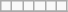<table class="wikitable">
<tr>
<td></td>
<td></td>
<td></td>
<td></td>
<td></td>
<td></td>
</tr>
<tr>
</tr>
</table>
